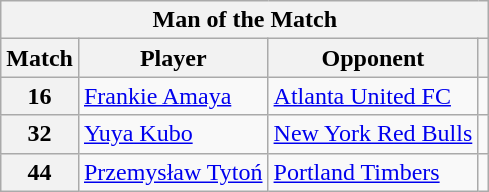<table class="wikitable">
<tr>
<th colspan="5">Man of the Match</th>
</tr>
<tr>
<th>Match</th>
<th>Player</th>
<th>Opponent</th>
<th></th>
</tr>
<tr>
<th>16</th>
<td> <a href='#'>Frankie Amaya</a></td>
<td><a href='#'>Atlanta United FC</a></td>
<td></td>
</tr>
<tr>
<th>32</th>
<td> <a href='#'>Yuya Kubo</a></td>
<td><a href='#'>New York Red Bulls</a></td>
<td></td>
</tr>
<tr>
<th>44</th>
<td> <a href='#'>Przemysław Tytoń</a></td>
<td><a href='#'>Portland Timbers</a></td>
<td></td>
</tr>
</table>
